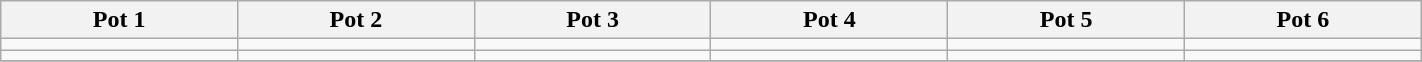<table class="wikitable" width=75%>
<tr>
<th>Pot 1</th>
<th>Pot 2</th>
<th>Pot 3</th>
<th>Pot 4</th>
<th>Pot 5</th>
<th>Pot 6</th>
</tr>
<tr>
<td></td>
<td></td>
<td></td>
<td></td>
<td></td>
<td></td>
</tr>
<tr>
<td></td>
<td></td>
<td></td>
<td></td>
<td></td>
<td></td>
</tr>
<tr>
</tr>
</table>
